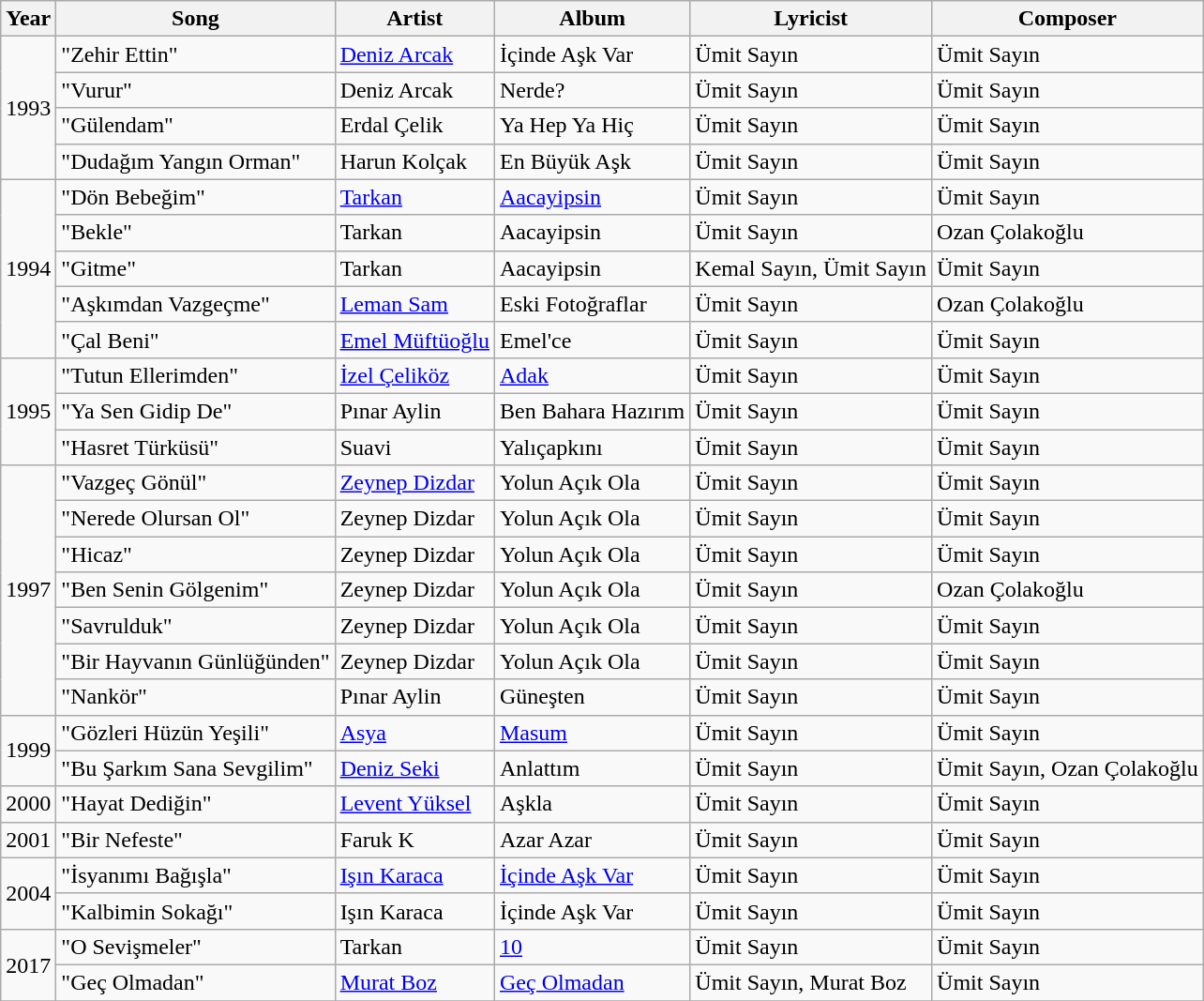<table class="wikitable">
<tr>
<th>Year</th>
<th>Song</th>
<th>Artist</th>
<th>Album</th>
<th>Lyricist</th>
<th>Composer</th>
</tr>
<tr>
<td rowspan="4">1993</td>
<td>"Zehir Ettin"</td>
<td><a href='#'>Deniz Arcak</a></td>
<td>İçinde Aşk Var</td>
<td>Ümit Sayın</td>
<td>Ümit Sayın</td>
</tr>
<tr>
<td>"Vurur"</td>
<td>Deniz Arcak</td>
<td>Nerde?</td>
<td>Ümit Sayın</td>
<td>Ümit Sayın</td>
</tr>
<tr>
<td>"Gülendam"</td>
<td>Erdal Çelik</td>
<td>Ya Hep Ya Hiç</td>
<td>Ümit Sayın</td>
<td>Ümit Sayın</td>
</tr>
<tr>
<td>"Dudağım Yangın Orman"</td>
<td>Harun Kolçak</td>
<td>En Büyük Aşk</td>
<td>Ümit Sayın</td>
<td>Ümit Sayın</td>
</tr>
<tr>
<td rowspan="5">1994</td>
<td>"Dön Bebeğim"</td>
<td><a href='#'>Tarkan</a></td>
<td><a href='#'>Aacayipsin</a></td>
<td>Ümit Sayın</td>
<td>Ümit Sayın</td>
</tr>
<tr>
<td>"Bekle"</td>
<td>Tarkan</td>
<td>Aacayipsin</td>
<td>Ümit Sayın</td>
<td>Ozan Çolakoğlu</td>
</tr>
<tr>
<td>"Gitme"</td>
<td>Tarkan</td>
<td>Aacayipsin</td>
<td>Kemal Sayın, Ümit Sayın</td>
<td>Ümit Sayın</td>
</tr>
<tr>
<td>"Aşkımdan Vazgeçme"</td>
<td><a href='#'>Leman Sam</a></td>
<td>Eski Fotoğraflar</td>
<td>Ümit Sayın</td>
<td>Ozan Çolakoğlu</td>
</tr>
<tr>
<td>"Çal Beni"</td>
<td><a href='#'>Emel Müftüoğlu</a></td>
<td>Emel'ce</td>
<td>Ümit Sayın</td>
<td>Ümit Sayın</td>
</tr>
<tr>
<td rowspan="3">1995</td>
<td>"Tutun Ellerimden"</td>
<td><a href='#'>İzel Çeliköz</a></td>
<td><a href='#'>Adak</a></td>
<td>Ümit Sayın</td>
<td>Ümit Sayın</td>
</tr>
<tr>
<td>"Ya Sen Gidip De"</td>
<td>Pınar Aylin</td>
<td>Ben Bahara Hazırım</td>
<td>Ümit Sayın</td>
<td>Ümit Sayın</td>
</tr>
<tr>
<td>"Hasret Türküsü"</td>
<td>Suavi</td>
<td>Yalıçapkını</td>
<td>Ümit Sayın</td>
<td>Ümit Sayın</td>
</tr>
<tr>
<td rowspan="7">1997</td>
<td>"Vazgeç Gönül"</td>
<td><a href='#'>Zeynep Dizdar</a></td>
<td>Yolun Açık Ola</td>
<td>Ümit Sayın</td>
<td>Ümit Sayın</td>
</tr>
<tr>
<td>"Nerede Olursan Ol"</td>
<td>Zeynep Dizdar</td>
<td>Yolun Açık Ola</td>
<td>Ümit Sayın</td>
<td>Ümit Sayın</td>
</tr>
<tr>
<td>"Hicaz"</td>
<td>Zeynep Dizdar</td>
<td>Yolun Açık Ola</td>
<td>Ümit Sayın</td>
<td>Ümit Sayın</td>
</tr>
<tr>
<td>"Ben Senin Gölgenim"</td>
<td>Zeynep Dizdar</td>
<td>Yolun Açık Ola</td>
<td>Ümit Sayın</td>
<td>Ozan Çolakoğlu</td>
</tr>
<tr>
<td>"Savrulduk"</td>
<td>Zeynep Dizdar</td>
<td>Yolun Açık Ola</td>
<td>Ümit Sayın</td>
<td>Ümit Sayın</td>
</tr>
<tr>
<td>"Bir Hayvanın Günlüğünden"</td>
<td>Zeynep Dizdar</td>
<td>Yolun Açık Ola</td>
<td>Ümit Sayın</td>
<td>Ümit Sayın</td>
</tr>
<tr>
<td>"Nankör"</td>
<td>Pınar Aylin</td>
<td>Güneşten</td>
<td>Ümit Sayın</td>
<td>Ümit Sayın</td>
</tr>
<tr>
<td rowspan="2">1999</td>
<td>"Gözleri Hüzün Yeşili"</td>
<td><a href='#'>Asya</a></td>
<td><a href='#'>Masum</a></td>
<td>Ümit Sayın</td>
<td>Ümit Sayın</td>
</tr>
<tr>
<td>"Bu Şarkım Sana Sevgilim"</td>
<td><a href='#'>Deniz Seki</a></td>
<td>Anlattım</td>
<td>Ümit Sayın</td>
<td>Ümit Sayın, Ozan Çolakoğlu</td>
</tr>
<tr>
<td>2000</td>
<td>"Hayat Dediğin"</td>
<td><a href='#'>Levent Yüksel</a></td>
<td>Aşkla</td>
<td>Ümit Sayın</td>
<td>Ümit Sayın</td>
</tr>
<tr>
<td>2001</td>
<td>"Bir Nefeste"</td>
<td>Faruk K</td>
<td>Azar Azar</td>
<td>Ümit Sayın</td>
<td>Ümit Sayın</td>
</tr>
<tr>
<td rowspan="2">2004</td>
<td>"İsyanımı Bağışla"</td>
<td><a href='#'>Işın Karaca</a></td>
<td><a href='#'>İçinde Aşk Var</a></td>
<td>Ümit Sayın</td>
<td>Ümit Sayın</td>
</tr>
<tr>
<td>"Kalbimin Sokağı"</td>
<td>Işın Karaca</td>
<td>İçinde Aşk Var</td>
<td>Ümit Sayın</td>
<td>Ümit Sayın</td>
</tr>
<tr>
<td rowspan="2">2017</td>
<td>"O Sevişmeler"</td>
<td>Tarkan</td>
<td><a href='#'>10</a></td>
<td>Ümit Sayın</td>
<td>Ümit Sayın</td>
</tr>
<tr>
<td>"Geç Olmadan"</td>
<td><a href='#'>Murat Boz</a></td>
<td><a href='#'>Geç Olmadan</a></td>
<td>Ümit Sayın, Murat Boz</td>
<td>Ümit Sayın</td>
</tr>
<tr>
</tr>
</table>
